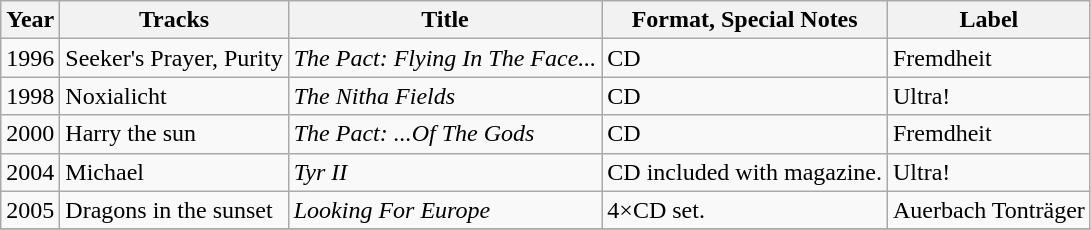<table class="wikitable">
<tr>
<th>Year</th>
<th>Tracks</th>
<th>Title</th>
<th>Format, Special Notes</th>
<th>Label</th>
</tr>
<tr>
<td>1996</td>
<td>Seeker's Prayer, Purity</td>
<td><em>The Pact: Flying In The Face...</em></td>
<td>CD</td>
<td>Fremdheit</td>
</tr>
<tr>
<td>1998</td>
<td>Noxialicht</td>
<td><em>The Nitha Fields</em></td>
<td>CD</td>
<td>Ultra!</td>
</tr>
<tr>
<td>2000</td>
<td>Harry the sun</td>
<td><em>The Pact: ...Of The Gods</em></td>
<td>CD</td>
<td>Fremdheit</td>
</tr>
<tr>
<td>2004</td>
<td>Michael</td>
<td><em>Tyr II</em></td>
<td>CD included with magazine.</td>
<td>Ultra!</td>
</tr>
<tr>
<td>2005</td>
<td>Dragons in the sunset</td>
<td><em>Looking For Europe</em></td>
<td>4×CD set.</td>
<td>Auerbach Tonträger</td>
</tr>
<tr>
</tr>
</table>
